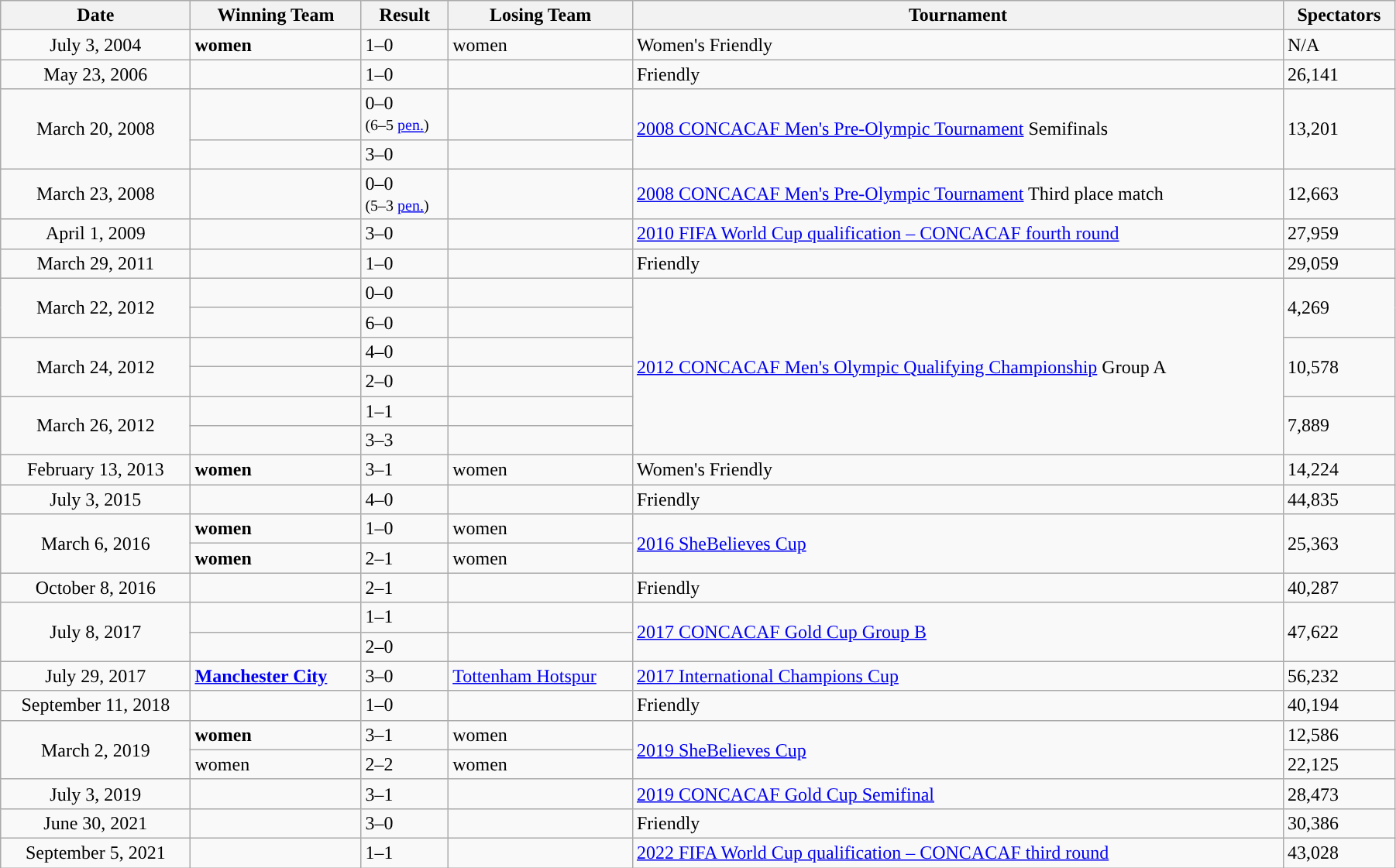<table class="wikitable" style="text-align:left; width:95%;" style="text-align:center">
<tr>
<th style="text-align:center; ">Date</th>
<th style="text-align:center; ">Winning Team</th>
<th style="text-align:center; ">Result</th>
<th style="text-align:center; ">Losing Team</th>
<th style="text-align:center; ">Tournament</th>
<th style="text-align:center; ">Spectators</th>
</tr>
<tr>
<td style="text-align:center;">July 3, 2004</td>
<td><strong> women</strong></td>
<td>1–0</td>
<td> women</td>
<td>Women's Friendly</td>
<td>N/A</td>
</tr>
<tr>
<td style="text-align:center;">May 23, 2006</td>
<td><strong></strong></td>
<td>1–0</td>
<td></td>
<td>Friendly</td>
<td>26,141</td>
</tr>
<tr>
<td style="text-align:center;" rowspan=2>March 20, 2008</td>
<td></td>
<td>0–0<br> <small>(6–5 <a href='#'>pen.</a>)</small></td>
<td></td>
<td rowspan=2><a href='#'>2008 CONCACAF Men's Pre-Olympic Tournament</a> Semifinals</td>
<td rowspan=2>13,201</td>
</tr>
<tr>
<td><strong></strong></td>
<td>3–0</td>
<td></td>
</tr>
<tr>
<td style="text-align:center;">March 23, 2008</td>
<td><strong></strong></td>
<td>0–0<br> <small>(5–3 <a href='#'>pen.</a>)</small></td>
<td></td>
<td><a href='#'>2008 CONCACAF Men's Pre-Olympic Tournament</a> Third place match</td>
<td>12,663</td>
</tr>
<tr>
<td style="text-align:center;">April 1, 2009</td>
<td><strong></strong></td>
<td>3–0</td>
<td></td>
<td><a href='#'>2010 FIFA World Cup qualification – CONCACAF fourth round</a></td>
<td>27,959</td>
</tr>
<tr>
<td style="text-align:center;">March 29, 2011</td>
<td><strong></strong></td>
<td>1–0</td>
<td></td>
<td>Friendly</td>
<td>29,059</td>
</tr>
<tr>
<td style="text-align:center;" rowspan=2>March 22, 2012</td>
<td></td>
<td>0–0</td>
<td></td>
<td rowspan=6><a href='#'>2012 CONCACAF Men's Olympic Qualifying Championship</a> Group A</td>
<td rowspan=2>4,269</td>
</tr>
<tr>
<td><strong></strong></td>
<td>6–0</td>
<td></td>
</tr>
<tr>
<td style="text-align:center;" rowspan=2>March 24, 2012</td>
<td><strong></strong></td>
<td>4–0</td>
<td></td>
<td rowspan=2>10,578</td>
</tr>
<tr>
<td><strong></strong></td>
<td>2–0</td>
<td></td>
</tr>
<tr>
<td style="text-align:center;" rowspan=2>March 26, 2012</td>
<td></td>
<td>1–1</td>
<td></td>
<td rowspan=2>7,889</td>
</tr>
<tr>
<td></td>
<td>3–3</td>
<td></td>
</tr>
<tr>
<td style="text-align:center;">February 13, 2013</td>
<td><strong> women</strong></td>
<td>3–1</td>
<td> women</td>
<td>Women's Friendly</td>
<td>14,224</td>
</tr>
<tr>
<td style="text-align:center;">July 3, 2015</td>
<td><strong></strong></td>
<td>4–0</td>
<td></td>
<td>Friendly</td>
<td>44,835</td>
</tr>
<tr>
<td style="text-align:center;" rowspan=2>March 6, 2016</td>
<td><strong> women</strong></td>
<td>1–0</td>
<td> women</td>
<td rowspan=2><a href='#'>2016 SheBelieves Cup</a></td>
<td rowspan=2>25,363</td>
</tr>
<tr>
<td><strong> women</strong></td>
<td>2–1</td>
<td> women</td>
</tr>
<tr>
<td style="text-align:center;">October 8, 2016</td>
<td><strong></strong></td>
<td>2–1</td>
<td></td>
<td>Friendly</td>
<td>40,287</td>
</tr>
<tr>
<td style="text-align:center;" rowspan=2>July 8, 2017</td>
<td></td>
<td>1–1</td>
<td></td>
<td rowspan=2><a href='#'>2017 CONCACAF Gold Cup Group B</a></td>
<td rowspan=2>47,622</td>
</tr>
<tr>
<td><strong></strong></td>
<td>2–0</td>
<td></td>
</tr>
<tr>
<td style="text-align:center;">July 29, 2017</td>
<td><strong> <a href='#'>Manchester City</a></strong></td>
<td>3–0</td>
<td> <a href='#'>Tottenham Hotspur</a></td>
<td><a href='#'>2017 International Champions Cup</a></td>
<td>56,232</td>
</tr>
<tr>
<td style="text-align:center;">September 11, 2018</td>
<td><strong></strong></td>
<td>1–0</td>
<td></td>
<td>Friendly</td>
<td>40,194</td>
</tr>
<tr>
<td style="text-align:center;" rowspan=2>March 2, 2019</td>
<td><strong> women</strong></td>
<td>3–1</td>
<td> women</td>
<td rowspan=2><a href='#'>2019 SheBelieves Cup</a></td>
<td>12,586</td>
</tr>
<tr>
<td> women</td>
<td>2–2</td>
<td> women</td>
<td>22,125</td>
</tr>
<tr>
<td style="text-align:center;">July 3, 2019</td>
<td><strong></strong></td>
<td>3–1</td>
<td></td>
<td><a href='#'>2019 CONCACAF Gold Cup Semifinal</a></td>
<td>28,473</td>
</tr>
<tr>
<td style="text-align:center;">June 30, 2021</td>
<td><strong></strong></td>
<td>3–0</td>
<td></td>
<td>Friendly</td>
<td>30,386</td>
</tr>
<tr>
<td style="text-align:center;">September 5, 2021</td>
<td></td>
<td>1–1</td>
<td></td>
<td><a href='#'>2022 FIFA World Cup qualification – CONCACAF third round</a></td>
<td>43,028</td>
</tr>
</table>
